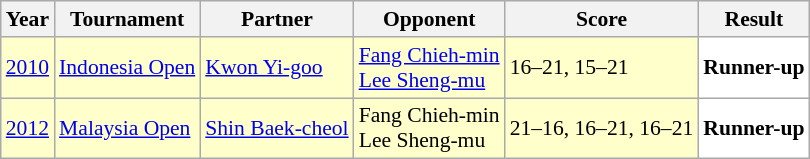<table class="sortable wikitable" style="font-size: 90%;">
<tr>
<th>Year</th>
<th>Tournament</th>
<th>Partner</th>
<th>Opponent</th>
<th>Score</th>
<th>Result</th>
</tr>
<tr style="background:#FFFFCC">
<td align="center"><a href='#'>2010</a></td>
<td align="left"><a href='#'>Indonesia Open</a></td>
<td align="left"> <a href='#'>Kwon Yi-goo</a></td>
<td align="left"> <a href='#'>Fang Chieh-min</a> <br>  <a href='#'>Lee Sheng-mu</a></td>
<td align="left">16–21, 15–21</td>
<td style="text-align:left; background:white"> <strong>Runner-up</strong></td>
</tr>
<tr style="background:#FFFFCC">
<td align="center"><a href='#'>2012</a></td>
<td align="left"><a href='#'>Malaysia Open</a></td>
<td align="left"> <a href='#'>Shin Baek-cheol</a></td>
<td align="left"> Fang Chieh-min <br>  Lee Sheng-mu</td>
<td align="left">21–16, 16–21, 16–21</td>
<td style="text-align:left; background:white"> <strong>Runner-up</strong></td>
</tr>
</table>
